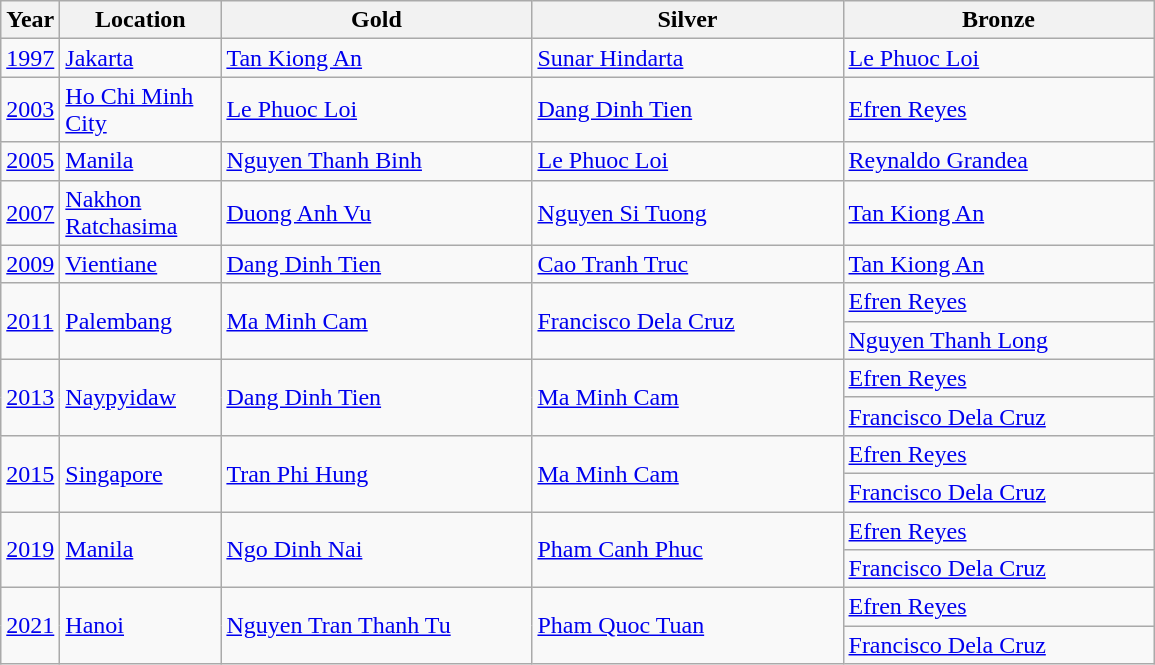<table class="wikitable">
<tr>
<th>Year</th>
<th width="100">Location</th>
<th width="200">Gold</th>
<th width="200">Silver</th>
<th width="200">Bronze</th>
</tr>
<tr>
<td><a href='#'>1997</a></td>
<td> <a href='#'>Jakarta</a></td>
<td> <a href='#'>Tan Kiong An</a></td>
<td> <a href='#'>Sunar Hindarta</a></td>
<td> <a href='#'>Le Phuoc Loi</a></td>
</tr>
<tr>
<td><a href='#'>2003</a></td>
<td> <a href='#'>Ho Chi Minh City</a></td>
<td> <a href='#'>Le Phuoc Loi</a></td>
<td> <a href='#'>Dang Dinh Tien</a></td>
<td> <a href='#'>Efren Reyes</a></td>
</tr>
<tr>
<td><a href='#'>2005</a></td>
<td> <a href='#'>Manila</a></td>
<td> <a href='#'>Nguyen Thanh Binh</a></td>
<td> <a href='#'>Le Phuoc Loi</a></td>
<td> <a href='#'>Reynaldo Grandea</a></td>
</tr>
<tr>
<td><a href='#'>2007</a></td>
<td> <a href='#'>Nakhon Ratchasima</a></td>
<td> <a href='#'>Duong Anh Vu</a></td>
<td> <a href='#'>Nguyen Si Tuong</a></td>
<td> <a href='#'>Tan Kiong An</a></td>
</tr>
<tr>
<td><a href='#'>2009</a></td>
<td> <a href='#'>Vientiane</a></td>
<td> <a href='#'>Dang Dinh Tien</a></td>
<td> <a href='#'>Cao Tranh Truc</a></td>
<td> <a href='#'>Tan Kiong An</a></td>
</tr>
<tr>
<td rowspan=2><a href='#'>2011</a></td>
<td rowspan=2> <a href='#'>Palembang</a></td>
<td rowspan=2> <a href='#'>Ma Minh Cam</a></td>
<td rowspan=2> <a href='#'>Francisco Dela Cruz</a></td>
<td> <a href='#'>Efren Reyes</a></td>
</tr>
<tr>
<td> <a href='#'>Nguyen Thanh Long</a></td>
</tr>
<tr>
<td rowspan=2><a href='#'>2013</a></td>
<td rowspan=2> <a href='#'>Naypyidaw</a></td>
<td rowspan=2> <a href='#'>Dang Dinh Tien</a></td>
<td rowspan=2> <a href='#'>Ma Minh Cam</a></td>
<td> <a href='#'>Efren Reyes</a></td>
</tr>
<tr>
<td> <a href='#'>Francisco Dela Cruz</a></td>
</tr>
<tr>
<td rowspan=2><a href='#'>2015</a></td>
<td rowspan=2> <a href='#'>Singapore</a></td>
<td rowspan=2> <a href='#'>Tran Phi Hung</a></td>
<td rowspan=2> <a href='#'>Ma Minh Cam</a></td>
<td> <a href='#'>Efren Reyes</a></td>
</tr>
<tr>
<td> <a href='#'>Francisco Dela Cruz</a></td>
</tr>
<tr>
<td rowspan=2><a href='#'>2019</a></td>
<td rowspan=2> <a href='#'>Manila</a></td>
<td rowspan=2> <a href='#'>Ngo Dinh Nai</a></td>
<td rowspan=2> <a href='#'>Pham Canh Phuc</a></td>
<td> <a href='#'>Efren Reyes</a></td>
</tr>
<tr>
<td> <a href='#'>Francisco Dela Cruz</a></td>
</tr>
<tr>
<td rowspan=2><a href='#'>2021</a></td>
<td rowspan=2> <a href='#'>Hanoi</a></td>
<td rowspan=2> <a href='#'>Nguyen Tran Thanh Tu</a></td>
<td rowspan=2> <a href='#'>Pham Quoc Tuan</a></td>
<td> <a href='#'>Efren Reyes</a></td>
</tr>
<tr>
<td> <a href='#'>Francisco Dela Cruz</a></td>
</tr>
</table>
